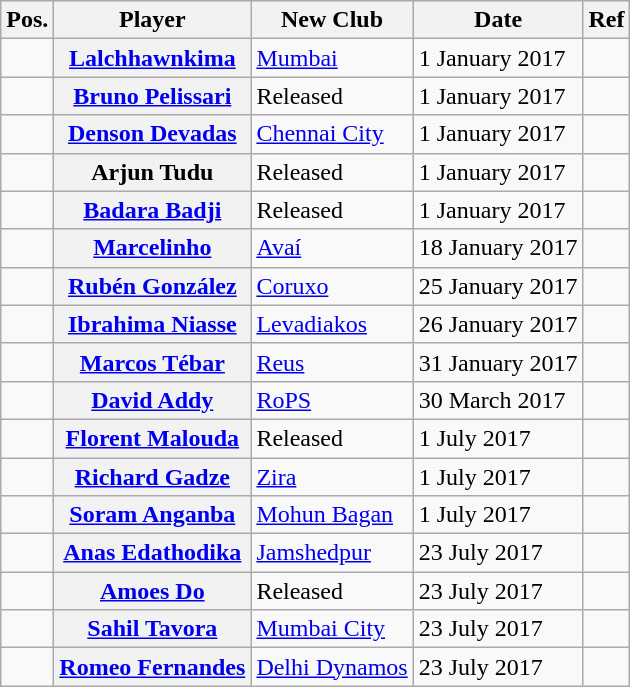<table class="wikitable plainrowheaders" style="text-align:center; text-align:left">
<tr>
<th scope="col">Pos.</th>
<th scope="col">Player</th>
<th scope="col">New Club</th>
<th scope="col">Date</th>
<th scope="col">Ref</th>
</tr>
<tr>
<td></td>
<th scope="row"> <a href='#'>Lalchhawnkima</a></th>
<td><a href='#'>Mumbai</a></td>
<td>1 January 2017</td>
<td></td>
</tr>
<tr>
<td></td>
<th scope="row"> <a href='#'>Bruno Pelissari</a></th>
<td>Released</td>
<td>1 January 2017</td>
<td></td>
</tr>
<tr>
<td></td>
<th scope="row"> <a href='#'>Denson Devadas</a></th>
<td><a href='#'>Chennai City</a></td>
<td>1 January 2017</td>
<td></td>
</tr>
<tr>
<td></td>
<th scope="row"> Arjun Tudu</th>
<td>Released</td>
<td>1 January 2017</td>
<td></td>
</tr>
<tr>
<td></td>
<th scope="row"> <a href='#'>Badara Badji</a></th>
<td>Released</td>
<td>1 January 2017</td>
<td></td>
</tr>
<tr>
<td></td>
<th scope="row"> <a href='#'>Marcelinho</a></th>
<td> <a href='#'>Avaí</a></td>
<td>18 January 2017</td>
<td></td>
</tr>
<tr>
<td></td>
<th scope="row"> <a href='#'>Rubén González</a></th>
<td> <a href='#'>Coruxo</a></td>
<td>25 January 2017</td>
<td></td>
</tr>
<tr>
<td></td>
<th scope="row"> <a href='#'>Ibrahima Niasse</a></th>
<td> <a href='#'>Levadiakos</a></td>
<td>26 January 2017</td>
<td></td>
</tr>
<tr>
<td></td>
<th scope="row"> <a href='#'>Marcos Tébar</a></th>
<td> <a href='#'>Reus</a></td>
<td>31 January 2017</td>
<td></td>
</tr>
<tr>
<td></td>
<th scope="row"> <a href='#'>David Addy</a></th>
<td> <a href='#'>RoPS</a></td>
<td>30 March 2017</td>
<td></td>
</tr>
<tr>
<td></td>
<th scope="row"> <a href='#'>Florent Malouda</a></th>
<td>Released</td>
<td>1 July 2017</td>
<td></td>
</tr>
<tr>
<td></td>
<th scope="row"> <a href='#'>Richard Gadze</a></th>
<td> <a href='#'>Zira</a></td>
<td>1 July 2017</td>
<td></td>
</tr>
<tr>
<td></td>
<th scope="row"> <a href='#'>Soram Anganba</a></th>
<td><a href='#'>Mohun Bagan</a></td>
<td>1 July 2017</td>
<td></td>
</tr>
<tr>
<td></td>
<th scope="row"> <a href='#'>Anas Edathodika</a></th>
<td><a href='#'>Jamshedpur</a></td>
<td>23 July 2017</td>
<td></td>
</tr>
<tr>
<td></td>
<th scope="row"> <a href='#'>Amoes Do</a></th>
<td>Released</td>
<td>23 July 2017</td>
<td></td>
</tr>
<tr>
<td></td>
<th scope="row"> <a href='#'>Sahil Tavora</a></th>
<td><a href='#'>Mumbai City</a></td>
<td>23 July 2017</td>
<td></td>
</tr>
<tr>
<td></td>
<th scope="row"> <a href='#'>Romeo Fernandes</a></th>
<td><a href='#'>Delhi Dynamos</a></td>
<td>23 July 2017</td>
<td></td>
</tr>
</table>
